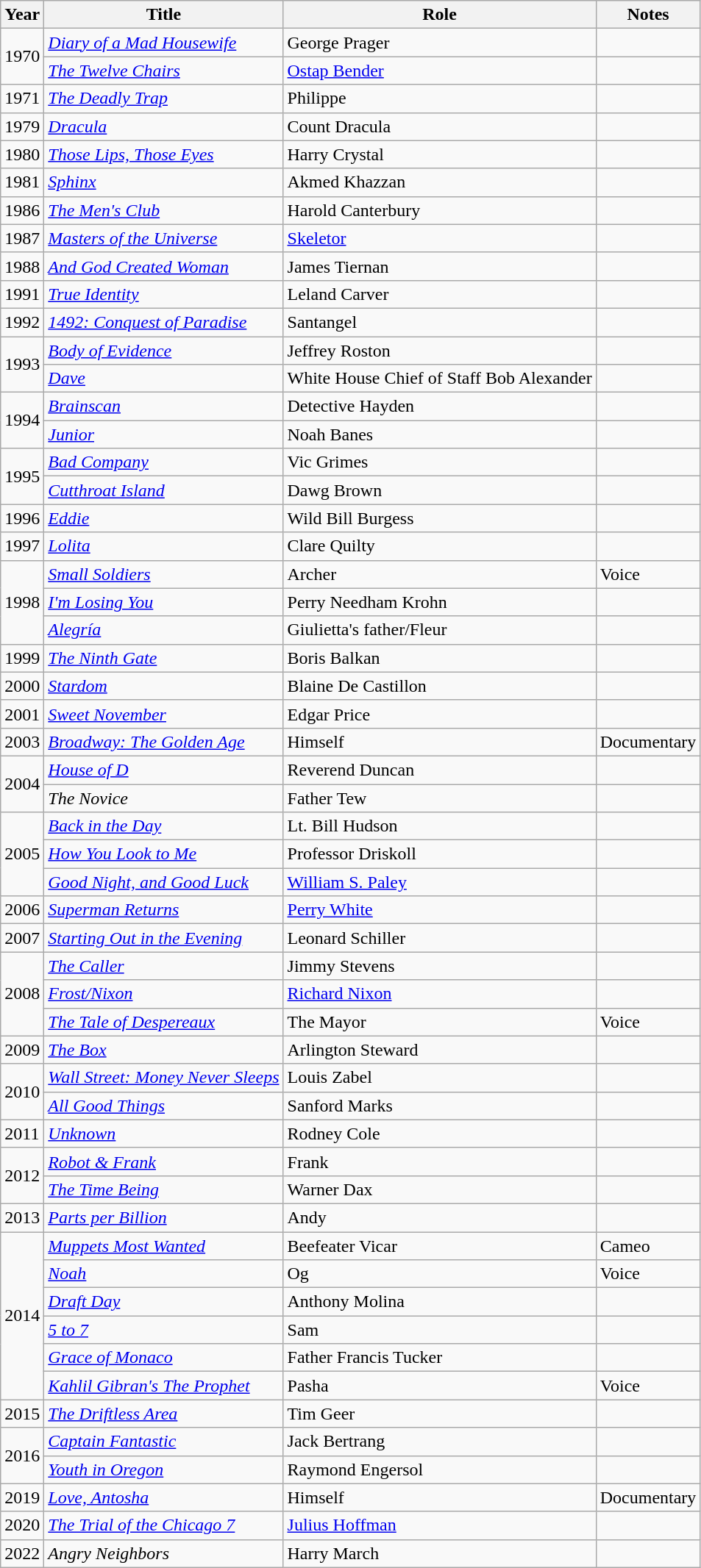<table class="wikitable sortable">
<tr>
<th>Year</th>
<th>Title</th>
<th>Role</th>
<th>Notes</th>
</tr>
<tr>
<td rowspan=2>1970</td>
<td><em><a href='#'>Diary of a Mad Housewife</a></em></td>
<td>George Prager</td>
<td></td>
</tr>
<tr>
<td><em><a href='#'>The Twelve Chairs</a></em></td>
<td><a href='#'>Ostap Bender</a></td>
<td></td>
</tr>
<tr>
<td>1971</td>
<td><em><a href='#'>The Deadly Trap</a></em></td>
<td>Philippe</td>
<td></td>
</tr>
<tr>
<td>1979</td>
<td><em><a href='#'>Dracula</a></em></td>
<td>Count Dracula</td>
<td></td>
</tr>
<tr>
<td>1980</td>
<td><em><a href='#'>Those Lips, Those Eyes</a></em></td>
<td>Harry Crystal</td>
<td></td>
</tr>
<tr>
<td>1981</td>
<td><em><a href='#'>Sphinx</a></em></td>
<td>Akmed Khazzan</td>
<td></td>
</tr>
<tr>
<td>1986</td>
<td><em><a href='#'>The Men's Club</a></em></td>
<td>Harold Canterbury</td>
<td></td>
</tr>
<tr>
<td>1987</td>
<td><em><a href='#'>Masters of the Universe</a></em></td>
<td><a href='#'>Skeletor</a></td>
<td></td>
</tr>
<tr>
<td>1988</td>
<td><em><a href='#'>And God Created Woman</a></em></td>
<td>James Tiernan</td>
<td></td>
</tr>
<tr>
<td>1991</td>
<td><em><a href='#'>True Identity</a></em></td>
<td>Leland Carver</td>
<td></td>
</tr>
<tr>
<td>1992</td>
<td><em><a href='#'>1492: Conquest of Paradise</a></em></td>
<td>Santangel</td>
<td></td>
</tr>
<tr>
<td rowspan=2>1993</td>
<td><em><a href='#'>Body of Evidence</a></em></td>
<td>Jeffrey Roston</td>
<td></td>
</tr>
<tr>
<td><em><a href='#'>Dave</a></em></td>
<td>White House Chief of Staff Bob Alexander</td>
<td></td>
</tr>
<tr>
<td rowspan=2>1994</td>
<td><em><a href='#'>Brainscan</a></em></td>
<td>Detective Hayden</td>
<td></td>
</tr>
<tr>
<td><em><a href='#'>Junior</a></em></td>
<td>Noah Banes</td>
<td></td>
</tr>
<tr>
<td rowspan=2>1995</td>
<td><em><a href='#'>Bad Company</a></em></td>
<td>Vic Grimes</td>
<td></td>
</tr>
<tr>
<td><em><a href='#'>Cutthroat Island</a></em></td>
<td>Dawg Brown</td>
<td></td>
</tr>
<tr>
<td>1996</td>
<td><em><a href='#'>Eddie</a></em></td>
<td>Wild Bill Burgess</td>
<td></td>
</tr>
<tr>
<td>1997</td>
<td><em><a href='#'>Lolita</a></em></td>
<td>Clare Quilty</td>
<td></td>
</tr>
<tr>
<td rowspan=3>1998</td>
<td><em><a href='#'>Small Soldiers</a></em></td>
<td>Archer</td>
<td>Voice</td>
</tr>
<tr>
<td><em><a href='#'>I'm Losing You</a></em></td>
<td>Perry Needham Krohn</td>
<td></td>
</tr>
<tr>
<td><em><a href='#'>Alegría</a></em></td>
<td>Giulietta's father/Fleur</td>
<td></td>
</tr>
<tr>
<td>1999</td>
<td><em><a href='#'>The Ninth Gate</a></em></td>
<td>Boris Balkan</td>
<td></td>
</tr>
<tr>
<td>2000</td>
<td><em><a href='#'>Stardom</a></em></td>
<td>Blaine De Castillon</td>
<td></td>
</tr>
<tr>
<td>2001</td>
<td><em><a href='#'>Sweet November</a></em></td>
<td>Edgar Price</td>
<td></td>
</tr>
<tr>
<td>2003</td>
<td><em><a href='#'>Broadway: The Golden Age</a></em></td>
<td>Himself</td>
<td>Documentary</td>
</tr>
<tr>
<td rowspan=2>2004</td>
<td><em><a href='#'>House of D</a></em></td>
<td>Reverend Duncan</td>
<td></td>
</tr>
<tr>
<td><em>The Novice</em></td>
<td>Father Tew</td>
<td></td>
</tr>
<tr>
<td rowspan=3>2005</td>
<td><em><a href='#'>Back in the Day</a></em></td>
<td>Lt. Bill Hudson</td>
<td></td>
</tr>
<tr>
<td><em><a href='#'>How You Look to Me</a></em></td>
<td>Professor Driskoll</td>
<td></td>
</tr>
<tr>
<td><em><a href='#'>Good Night, and Good Luck</a></em></td>
<td><a href='#'>William S. Paley</a></td>
<td></td>
</tr>
<tr>
<td>2006</td>
<td><em><a href='#'>Superman Returns</a></em></td>
<td><a href='#'>Perry White</a></td>
<td></td>
</tr>
<tr>
<td>2007</td>
<td><em><a href='#'>Starting Out in the Evening</a></em></td>
<td>Leonard Schiller</td>
<td></td>
</tr>
<tr>
<td rowspan=3>2008</td>
<td><em><a href='#'>The Caller</a></em></td>
<td>Jimmy Stevens</td>
<td></td>
</tr>
<tr>
<td><em><a href='#'>Frost/Nixon</a></em></td>
<td><a href='#'>Richard Nixon</a></td>
<td></td>
</tr>
<tr>
<td><em><a href='#'>The Tale of Despereaux</a></em></td>
<td>The Mayor</td>
<td>Voice</td>
</tr>
<tr>
<td>2009</td>
<td><em><a href='#'>The Box</a></em></td>
<td>Arlington Steward</td>
<td></td>
</tr>
<tr>
<td rowspan=2>2010</td>
<td><em><a href='#'>Wall Street: Money Never Sleeps</a></em></td>
<td>Louis Zabel</td>
<td></td>
</tr>
<tr>
<td><em><a href='#'>All Good Things</a></em></td>
<td>Sanford Marks</td>
<td></td>
</tr>
<tr>
<td>2011</td>
<td><em><a href='#'>Unknown</a></em></td>
<td>Rodney Cole</td>
<td></td>
</tr>
<tr>
<td rowspan=2>2012</td>
<td><em><a href='#'>Robot & Frank</a></em></td>
<td>Frank</td>
<td></td>
</tr>
<tr>
<td><em><a href='#'>The Time Being</a></em></td>
<td>Warner Dax</td>
<td></td>
</tr>
<tr>
<td>2013</td>
<td><em><a href='#'>Parts per Billion</a></em></td>
<td>Andy</td>
<td></td>
</tr>
<tr>
<td rowspan=6>2014</td>
<td><em><a href='#'>Muppets Most Wanted</a></em></td>
<td>Beefeater Vicar</td>
<td>Cameo</td>
</tr>
<tr>
<td><em><a href='#'>Noah</a></em></td>
<td>Og</td>
<td>Voice</td>
</tr>
<tr>
<td><em><a href='#'>Draft Day</a></em></td>
<td>Anthony Molina</td>
<td></td>
</tr>
<tr>
<td><em><a href='#'>5 to 7</a></em></td>
<td>Sam</td>
<td></td>
</tr>
<tr>
<td><em><a href='#'>Grace of Monaco</a></em></td>
<td>Father Francis Tucker</td>
<td></td>
</tr>
<tr>
<td><em><a href='#'>Kahlil Gibran's The Prophet</a></em></td>
<td>Pasha</td>
<td>Voice</td>
</tr>
<tr>
<td>2015</td>
<td><em><a href='#'>The Driftless Area</a></em></td>
<td>Tim Geer</td>
<td></td>
</tr>
<tr>
<td rowspan=2>2016</td>
<td><em><a href='#'>Captain Fantastic</a></em></td>
<td>Jack Bertrang</td>
<td></td>
</tr>
<tr>
<td><em><a href='#'>Youth in Oregon</a></em></td>
<td>Raymond Engersol</td>
<td></td>
</tr>
<tr>
<td>2019</td>
<td><em><a href='#'>Love, Antosha</a></em></td>
<td>Himself</td>
<td>Documentary</td>
</tr>
<tr>
<td>2020</td>
<td><em><a href='#'>The Trial of the Chicago 7</a></em></td>
<td><a href='#'>Julius Hoffman</a></td>
<td></td>
</tr>
<tr>
<td>2022</td>
<td><em>Angry Neighbors</em></td>
<td>Harry March</td>
<td></td>
</tr>
</table>
